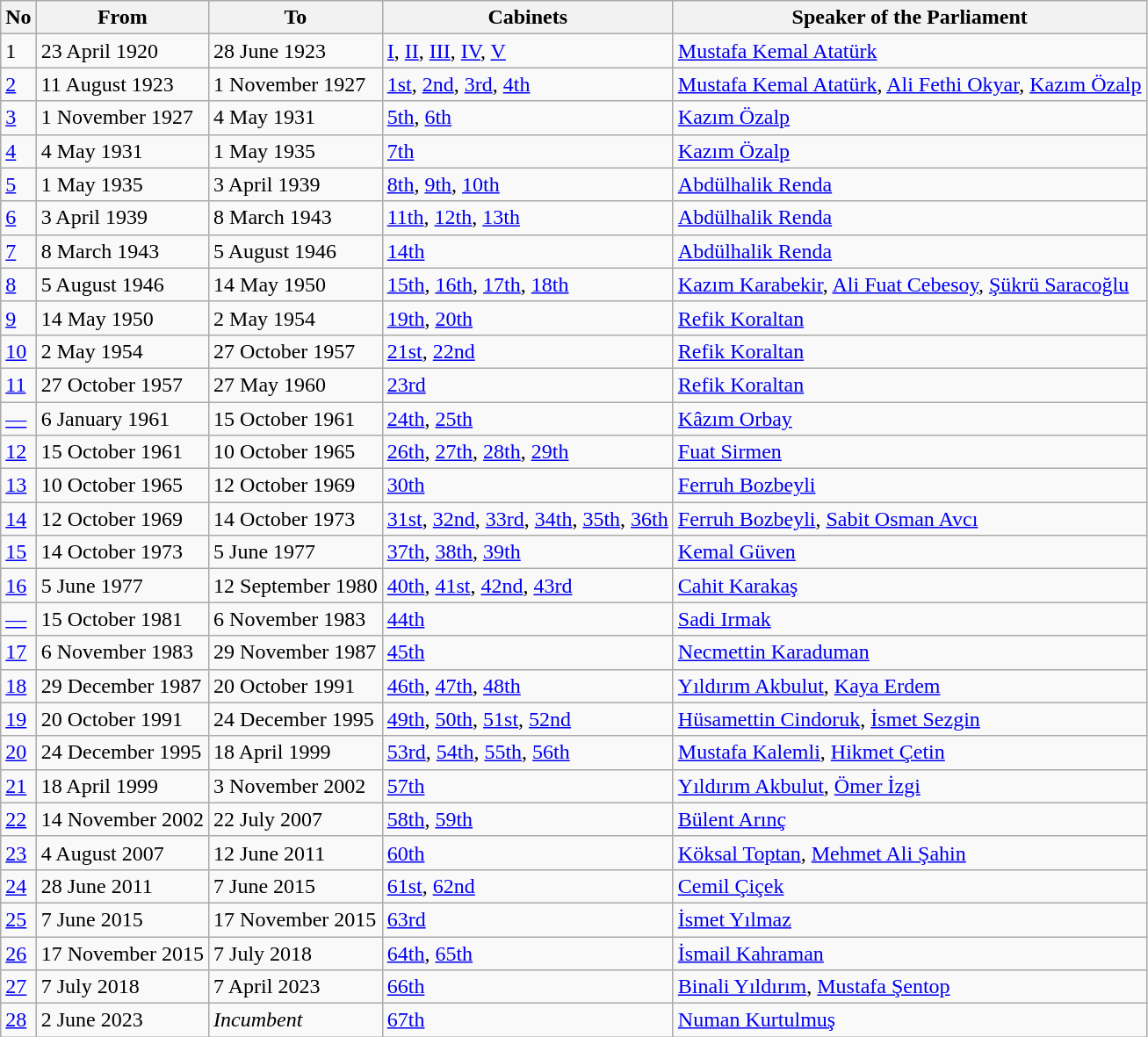<table class="wikitable">
<tr>
<th>No</th>
<th>From</th>
<th>To</th>
<th>Cabinets</th>
<th>Speaker of the Parliament</th>
</tr>
<tr>
<td>1</td>
<td>23 April 1920</td>
<td>28 June 1923</td>
<td><a href='#'>I</a>, <a href='#'>II</a>, <a href='#'>III</a>, <a href='#'>IV</a>, <a href='#'>V</a></td>
<td><a href='#'>Mustafa Kemal Atatürk</a></td>
</tr>
<tr>
<td><a href='#'>2</a></td>
<td>11 August 1923</td>
<td>1 November 1927</td>
<td><a href='#'>1st</a>, <a href='#'>2nd</a>, <a href='#'>3rd</a>, <a href='#'>4th</a></td>
<td><a href='#'>Mustafa Kemal Atatürk</a>, <a href='#'>Ali Fethi Okyar</a>, <a href='#'>Kazım Özalp</a></td>
</tr>
<tr>
<td><a href='#'>3</a></td>
<td>1 November 1927</td>
<td>4 May 1931</td>
<td><a href='#'>5th</a>,  <a href='#'>6th</a></td>
<td><a href='#'>Kazım Özalp</a></td>
</tr>
<tr>
<td><a href='#'>4</a></td>
<td>4 May 1931</td>
<td>1 May 1935</td>
<td><a href='#'>7th</a></td>
<td><a href='#'>Kazım Özalp</a></td>
</tr>
<tr>
<td><a href='#'>5</a></td>
<td>1 May 1935</td>
<td>3 April 1939</td>
<td><a href='#'>8th</a>,  <a href='#'>9th</a>, <a href='#'>10th</a></td>
<td><a href='#'>Abdülhalik Renda </a></td>
</tr>
<tr>
<td><a href='#'>6</a></td>
<td>3 April 1939</td>
<td>8 March 1943</td>
<td><a href='#'>11th</a>, <a href='#'>12th</a>, <a href='#'>13th</a></td>
<td><a href='#'>Abdülhalik Renda</a></td>
</tr>
<tr>
<td><a href='#'>7</a></td>
<td>8 March 1943</td>
<td>5 August 1946</td>
<td><a href='#'>14th</a></td>
<td><a href='#'>Abdülhalik Renda</a></td>
</tr>
<tr>
<td><a href='#'>8</a></td>
<td>5 August 1946</td>
<td>14 May 1950</td>
<td><a href='#'>15th</a>, <a href='#'>16th</a>, <a href='#'>17th</a>, <a href='#'>18th</a></td>
<td><a href='#'>Kazım Karabekir</a>, <a href='#'>Ali Fuat Cebesoy</a>, <a href='#'>Şükrü Saracoğlu</a></td>
</tr>
<tr>
<td><a href='#'>9</a></td>
<td>14 May 1950</td>
<td>2 May 1954</td>
<td><a href='#'>19th</a>, <a href='#'>20th</a></td>
<td><a href='#'>Refik Koraltan</a></td>
</tr>
<tr>
<td><a href='#'>10</a></td>
<td>2 May 1954</td>
<td>27 October 1957</td>
<td><a href='#'>21st</a>, <a href='#'>22nd</a></td>
<td><a href='#'>Refik Koraltan</a></td>
</tr>
<tr>
<td><a href='#'>11</a></td>
<td>27 October 1957</td>
<td>27 May 1960</td>
<td><a href='#'>23rd</a></td>
<td><a href='#'>Refik Koraltan</a></td>
</tr>
<tr>
<td><a href='#'>—</a></td>
<td>6 January 1961</td>
<td>15 October 1961</td>
<td><a href='#'>24th</a>, <a href='#'>25th</a></td>
<td><a href='#'>Kâzım Orbay</a></td>
</tr>
<tr>
<td><a href='#'>12</a></td>
<td>15 October 1961</td>
<td>10 October 1965</td>
<td><a href='#'>26th</a>, <a href='#'>27th</a>, <a href='#'>28th</a>, <a href='#'>29th</a></td>
<td><a href='#'>Fuat Sirmen</a></td>
</tr>
<tr>
<td><a href='#'>13</a></td>
<td>10 October 1965</td>
<td>12 October 1969</td>
<td><a href='#'>30th</a></td>
<td><a href='#'>Ferruh Bozbeyli</a></td>
</tr>
<tr>
<td><a href='#'>14</a></td>
<td>12 October 1969</td>
<td>14 October 1973</td>
<td><a href='#'>31st</a>, <a href='#'>32nd</a>, <a href='#'>33rd</a>, <a href='#'>34th</a>, <a href='#'>35th</a>, <a href='#'>36th</a></td>
<td><a href='#'>Ferruh Bozbeyli</a>, <a href='#'>Sabit Osman Avcı</a></td>
</tr>
<tr>
<td><a href='#'>15</a></td>
<td>14 October 1973</td>
<td>5 June 1977</td>
<td><a href='#'>37th</a>, <a href='#'>38th</a>, <a href='#'>39th</a></td>
<td><a href='#'>Kemal Güven</a></td>
</tr>
<tr>
<td><a href='#'>16</a></td>
<td>5 June 1977</td>
<td>12 September 1980</td>
<td><a href='#'>40th</a>, <a href='#'>41st</a>, <a href='#'>42nd</a>, <a href='#'>43rd</a></td>
<td><a href='#'>Cahit Karakaş</a></td>
</tr>
<tr>
<td><a href='#'>—</a></td>
<td>15 October 1981</td>
<td>6 November 1983</td>
<td><a href='#'>44th</a></td>
<td><a href='#'>Sadi Irmak</a></td>
</tr>
<tr>
<td><a href='#'>17</a></td>
<td>6 November 1983</td>
<td>29 November 1987</td>
<td><a href='#'>45th</a></td>
<td><a href='#'>Necmettin Karaduman</a></td>
</tr>
<tr>
<td><a href='#'>18</a></td>
<td>29 December 1987</td>
<td>20 October 1991</td>
<td><a href='#'>46th</a>, <a href='#'>47th</a>, <a href='#'>48th</a></td>
<td><a href='#'>Yıldırım Akbulut</a>, <a href='#'>Kaya Erdem</a></td>
</tr>
<tr>
<td><a href='#'>19</a></td>
<td>20 October 1991</td>
<td>24 December 1995</td>
<td><a href='#'>49th</a>, <a href='#'>50th</a>,  <a href='#'>51st</a>, <a href='#'>52nd</a></td>
<td><a href='#'>Hüsamettin Cindoruk</a>, <a href='#'>İsmet Sezgin</a></td>
</tr>
<tr>
<td><a href='#'>20</a></td>
<td>24 December 1995</td>
<td>18 April 1999</td>
<td><a href='#'>53rd</a>, <a href='#'>54th</a>, <a href='#'>55th</a>, <a href='#'>56th</a></td>
<td><a href='#'>Mustafa Kalemli</a>, <a href='#'>Hikmet Çetin</a></td>
</tr>
<tr>
<td><a href='#'>21</a></td>
<td>18 April 1999</td>
<td>3 November 2002</td>
<td><a href='#'>57th</a></td>
<td><a href='#'>Yıldırım Akbulut</a>, <a href='#'>Ömer İzgi</a></td>
</tr>
<tr>
<td><a href='#'>22</a></td>
<td>14 November 2002</td>
<td>22 July 2007</td>
<td><a href='#'>58th</a>, <a href='#'>59th</a></td>
<td><a href='#'>Bülent Arınç</a></td>
</tr>
<tr>
<td><a href='#'>23</a></td>
<td>4 August 2007</td>
<td>12 June 2011</td>
<td><a href='#'>60th</a></td>
<td><a href='#'>Köksal Toptan</a>, <a href='#'>Mehmet Ali Şahin</a></td>
</tr>
<tr>
<td><a href='#'>24</a></td>
<td>28 June 2011</td>
<td>7 June 2015</td>
<td><a href='#'>61st</a>, <a href='#'>62nd</a></td>
<td><a href='#'>Cemil Çiçek</a></td>
</tr>
<tr>
<td><a href='#'>25</a></td>
<td>7 June 2015</td>
<td>17 November 2015</td>
<td><a href='#'>63rd</a></td>
<td><a href='#'>İsmet Yılmaz</a></td>
</tr>
<tr>
<td><a href='#'>26</a></td>
<td>17 November 2015</td>
<td>7 July 2018</td>
<td><a href='#'>64th</a>, <a href='#'>65th</a></td>
<td><a href='#'>İsmail Kahraman</a></td>
</tr>
<tr>
<td><a href='#'>27</a></td>
<td>7 July 2018</td>
<td>7 April 2023</td>
<td><a href='#'>66th</a></td>
<td><a href='#'>Binali Yıldırım</a>, <a href='#'>Mustafa Şentop</a></td>
</tr>
<tr>
<td><a href='#'>28</a></td>
<td>2 June 2023</td>
<td><em>Incumbent</em></td>
<td><a href='#'>67th</a></td>
<td><a href='#'>Numan Kurtulmuş</a></td>
</tr>
</table>
